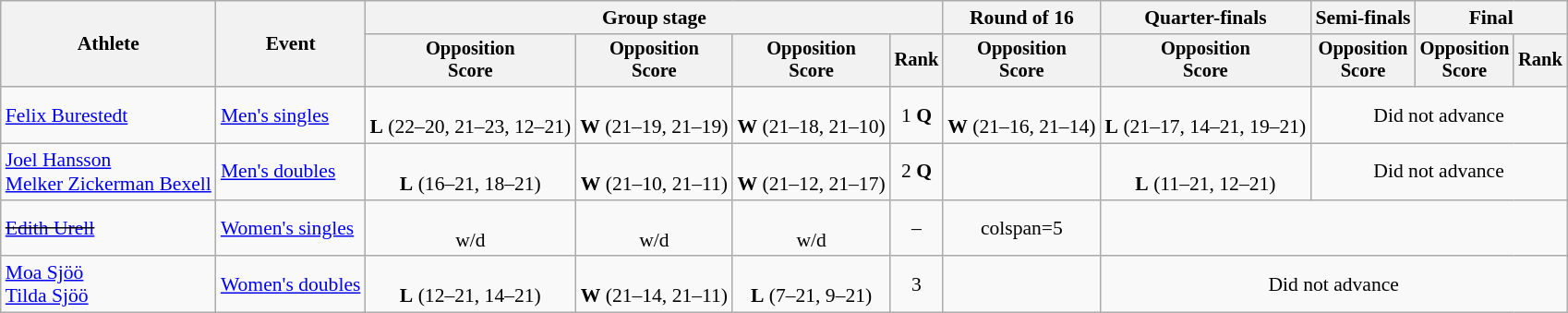<table class=wikitable style=font-size:90%;text-align:center>
<tr>
<th rowspan=2>Athlete</th>
<th rowspan=2>Event</th>
<th colspan=4>Group stage</th>
<th>Round of 16</th>
<th>Quarter-finals</th>
<th>Semi-finals</th>
<th colspan=2>Final</th>
</tr>
<tr style=font-size:95%>
<th>Opposition<br>Score</th>
<th>Opposition<br>Score</th>
<th>Opposition<br>Score</th>
<th>Rank</th>
<th>Opposition<br>Score</th>
<th>Opposition<br>Score</th>
<th>Opposition<br>Score</th>
<th>Opposition<br>Score</th>
<th>Rank</th>
</tr>
<tr>
<td align=left><a href='#'>Felix Burestedt</a></td>
<td align=left><a href='#'>Men's singles</a></td>
<td><br><strong>L</strong> (22–20, 21–23, 12–21)</td>
<td><br><strong>W</strong> (21–19, 21–19)</td>
<td><br><strong>W</strong> (21–18, 21–10)</td>
<td>1 <strong>Q</strong></td>
<td><br><strong>W</strong> (21–16, 21–14)</td>
<td><br><strong>L</strong> (21–17, 14–21, 19–21)</td>
<td colspan=3>Did not advance</td>
</tr>
<tr>
<td align=left><a href='#'>Joel Hansson</a><br><a href='#'>Melker Zickerman Bexell</a></td>
<td align=left><a href='#'>Men's doubles</a></td>
<td><br><strong>L</strong> (16–21, 18–21)</td>
<td><br><strong>W</strong> (21–10, 21–11)</td>
<td><br><strong>W</strong> (21–12, 21–17)</td>
<td>2 <strong>Q</strong></td>
<td></td>
<td><br><strong>L</strong> (11–21, 12–21)</td>
<td colspan=3>Did not advance</td>
</tr>
<tr>
<td align=left><s><a href='#'>Edith Urell</a></s></td>
<td align=left><a href='#'>Women's singles</a></td>
<td><br> w/d</td>
<td><br> w/d</td>
<td><br> w/d</td>
<td>–</td>
<td>colspan=5 </td>
</tr>
<tr>
<td align=left><a href='#'>Moa Sjöö</a><br><a href='#'>Tilda Sjöö</a></td>
<td align=left><a href='#'>Women's doubles</a></td>
<td><br><strong>L</strong> (12–21, 14–21)</td>
<td><br><strong>W</strong> (21–14, 21–11)</td>
<td><br><strong>L</strong> (7–21, 9–21)</td>
<td>3</td>
<td></td>
<td colspan=4>Did not advance</td>
</tr>
</table>
